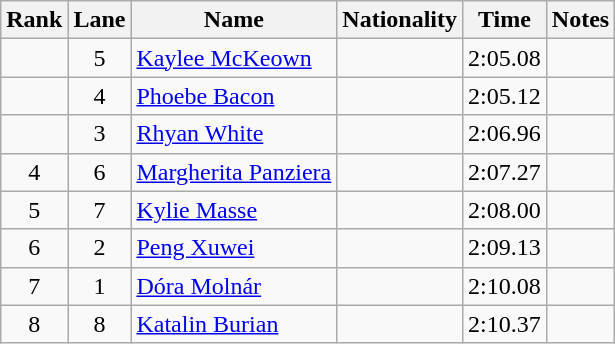<table class="wikitable sortable" style="text-align:center">
<tr>
<th>Rank</th>
<th>Lane</th>
<th>Name</th>
<th>Nationality</th>
<th>Time</th>
<th>Notes</th>
</tr>
<tr>
<td></td>
<td>5</td>
<td align=left><a href='#'>Kaylee McKeown</a></td>
<td align=left></td>
<td>2:05.08</td>
<td></td>
</tr>
<tr>
<td></td>
<td>4</td>
<td align=left><a href='#'>Phoebe Bacon</a></td>
<td align=left></td>
<td>2:05.12</td>
<td></td>
</tr>
<tr>
<td></td>
<td>3</td>
<td align=left><a href='#'>Rhyan White</a></td>
<td align=left></td>
<td>2:06.96</td>
<td></td>
</tr>
<tr>
<td>4</td>
<td>6</td>
<td align=left><a href='#'>Margherita Panziera</a></td>
<td align=left></td>
<td>2:07.27</td>
<td></td>
</tr>
<tr>
<td>5</td>
<td>7</td>
<td align=left><a href='#'>Kylie Masse</a></td>
<td align=left></td>
<td>2:08.00</td>
<td></td>
</tr>
<tr>
<td>6</td>
<td>2</td>
<td align=left><a href='#'>Peng Xuwei</a></td>
<td align=left></td>
<td>2:09.13</td>
<td></td>
</tr>
<tr>
<td>7</td>
<td>1</td>
<td align=left><a href='#'>Dóra Molnár</a></td>
<td align=left></td>
<td>2:10.08</td>
<td></td>
</tr>
<tr>
<td>8</td>
<td>8</td>
<td align=left><a href='#'>Katalin Burian</a></td>
<td align=left></td>
<td>2:10.37</td>
<td></td>
</tr>
</table>
